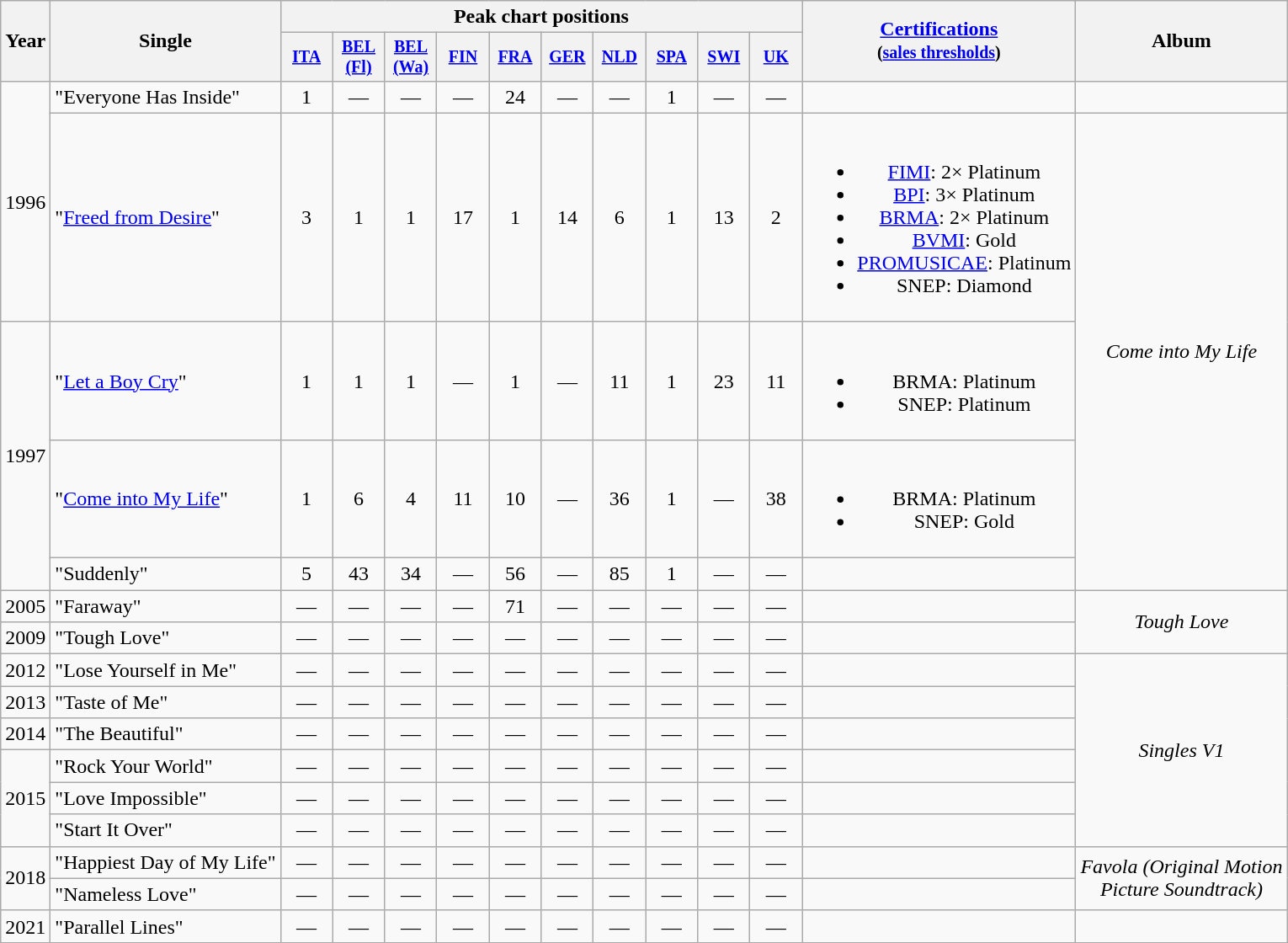<table class="wikitable" style="text-align:center;">
<tr>
<th rowspan="2">Year</th>
<th rowspan="2">Single</th>
<th colspan="10">Peak chart positions</th>
<th rowspan="2"><a href='#'>Certifications</a><br><small>(<a href='#'>sales thresholds</a>)</small></th>
<th rowspan="2">Album</th>
</tr>
<tr style="font-size:smaller;">
<th width="35"><a href='#'>ITA</a><br></th>
<th width="35"><a href='#'>BEL<br>(Fl)</a><br></th>
<th width="35"><a href='#'>BEL<br>(Wa)</a><br></th>
<th width="35"><a href='#'>FIN</a><br></th>
<th width="35"><a href='#'>FRA</a><br></th>
<th width="35"><a href='#'>GER</a><br></th>
<th width="35"><a href='#'>NLD</a><br></th>
<th width="35"><a href='#'>SPA</a><br></th>
<th width="35"><a href='#'>SWI</a><br></th>
<th width="35"><a href='#'>UK</a><br></th>
</tr>
<tr>
<td rowspan="2">1996</td>
<td align="left">"Everyone Has Inside"</td>
<td>1</td>
<td>—</td>
<td>—</td>
<td>—</td>
<td>24</td>
<td>—</td>
<td>—</td>
<td>1</td>
<td>—</td>
<td>—</td>
<td></td>
<td></td>
</tr>
<tr>
<td align="left">"<a href='#'>Freed from Desire</a>"</td>
<td>3</td>
<td>1</td>
<td>1</td>
<td>17</td>
<td>1</td>
<td>14</td>
<td>6</td>
<td>1</td>
<td>13</td>
<td>2</td>
<td><br><ul><li><a href='#'>FIMI</a>: 2× Platinum</li><li><a href='#'>BPI</a>: 3× Platinum</li><li><a href='#'>BRMA</a>: 2× Platinum</li><li><a href='#'>BVMI</a>: Gold</li><li><a href='#'>PROMUSICAE</a>: Platinum</li><li>SNEP: Diamond</li></ul></td>
<td style="text-align:center;" rowspan="4"><em>Come into My Life</em></td>
</tr>
<tr>
<td rowspan="3">1997</td>
<td align="left">"<a href='#'>Let a Boy Cry</a>"</td>
<td>1</td>
<td>1</td>
<td>1</td>
<td>—</td>
<td>1</td>
<td>—</td>
<td>11</td>
<td>1</td>
<td>23</td>
<td>11</td>
<td><br><ul><li>BRMA: Platinum</li><li>SNEP: Platinum</li></ul></td>
</tr>
<tr>
<td align="left">"<a href='#'>Come into My Life</a>"</td>
<td>1</td>
<td>6</td>
<td>4</td>
<td>11</td>
<td>10</td>
<td>—</td>
<td>36</td>
<td>1</td>
<td>—</td>
<td>38</td>
<td><br><ul><li>BRMA: Platinum</li><li>SNEP: Gold</li></ul></td>
</tr>
<tr>
<td align="left">"Suddenly"</td>
<td>5</td>
<td>43</td>
<td>34</td>
<td>—</td>
<td>56</td>
<td>—</td>
<td>85</td>
<td>1</td>
<td>—</td>
<td>—</td>
<td></td>
</tr>
<tr>
<td>2005</td>
<td align="left">"Faraway"</td>
<td>—</td>
<td>—</td>
<td>—</td>
<td>—</td>
<td>71</td>
<td>—</td>
<td>—</td>
<td>—</td>
<td>—</td>
<td>—</td>
<td></td>
<td rowspan="2"><em>Tough Love</em></td>
</tr>
<tr>
<td>2009</td>
<td align="left">"Tough Love"</td>
<td>—</td>
<td>—</td>
<td>—</td>
<td>—</td>
<td>—</td>
<td>—</td>
<td>—</td>
<td>—</td>
<td>—</td>
<td>—</td>
<td></td>
</tr>
<tr>
<td>2012</td>
<td align="left">"Lose Yourself in Me"</td>
<td>—</td>
<td>—</td>
<td>—</td>
<td>—</td>
<td>—</td>
<td>—</td>
<td>—</td>
<td>—</td>
<td>—</td>
<td>—</td>
<td></td>
<td style="text-align:center;" rowspan="6"><em>Singles V1</em></td>
</tr>
<tr>
<td>2013</td>
<td align="left">"Taste of Me"</td>
<td>—</td>
<td>—</td>
<td>—</td>
<td>—</td>
<td>—</td>
<td>—</td>
<td>—</td>
<td>—</td>
<td>—</td>
<td>—</td>
<td></td>
</tr>
<tr>
<td>2014</td>
<td align="left">"The Beautiful"</td>
<td>—</td>
<td>—</td>
<td>—</td>
<td>—</td>
<td>—</td>
<td>—</td>
<td>—</td>
<td>—</td>
<td>—</td>
<td>—</td>
<td></td>
</tr>
<tr>
<td rowspan="3">2015</td>
<td align="left">"Rock Your World"</td>
<td>—</td>
<td>—</td>
<td>—</td>
<td>—</td>
<td>—</td>
<td>—</td>
<td>—</td>
<td>—</td>
<td>—</td>
<td>—</td>
<td></td>
</tr>
<tr>
<td align="left">"Love Impossible"</td>
<td>—</td>
<td>—</td>
<td>—</td>
<td>—</td>
<td>—</td>
<td>—</td>
<td>—</td>
<td>—</td>
<td>—</td>
<td>—</td>
<td></td>
</tr>
<tr>
<td align="left">"Start It Over"</td>
<td>—</td>
<td>—</td>
<td>—</td>
<td>—</td>
<td>—</td>
<td>—</td>
<td>—</td>
<td>—</td>
<td>—</td>
<td>—</td>
<td></td>
</tr>
<tr>
<td rowspan="2">2018</td>
<td align="left">"Happiest Day of My Life"</td>
<td>—</td>
<td>—</td>
<td>—</td>
<td>—</td>
<td>—</td>
<td>—</td>
<td>—</td>
<td>—</td>
<td>—</td>
<td>—</td>
<td></td>
<td style="text-align:center;" rowspan="2"><em>Favola (Original Motion<br>Picture Soundtrack)</em></td>
</tr>
<tr>
<td align="left">"Nameless Love"</td>
<td>—</td>
<td>—</td>
<td>—</td>
<td>—</td>
<td>—</td>
<td>—</td>
<td>—</td>
<td>—</td>
<td>—</td>
<td>—</td>
<td></td>
</tr>
<tr>
<td>2021</td>
<td align="left">"Parallel Lines"</td>
<td>—</td>
<td>—</td>
<td>—</td>
<td>—</td>
<td>—</td>
<td>—</td>
<td>—</td>
<td>—</td>
<td>—</td>
<td>—</td>
<td></td>
<td></td>
</tr>
</table>
